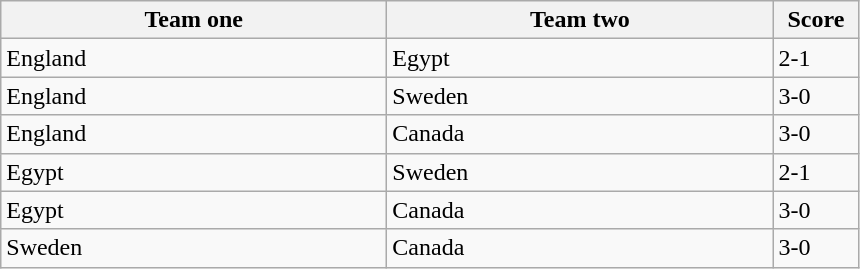<table class="wikitable">
<tr>
<th width=250>Team one</th>
<th width=250>Team two</th>
<th width=50>Score</th>
</tr>
<tr>
<td> England</td>
<td> Egypt</td>
<td>2-1</td>
</tr>
<tr>
<td> England</td>
<td> Sweden</td>
<td>3-0</td>
</tr>
<tr>
<td> England</td>
<td> Canada</td>
<td>3-0</td>
</tr>
<tr>
<td> Egypt</td>
<td> Sweden</td>
<td>2-1</td>
</tr>
<tr>
<td> Egypt</td>
<td> Canada</td>
<td>3-0</td>
</tr>
<tr>
<td> Sweden</td>
<td> Canada</td>
<td>3-0</td>
</tr>
</table>
